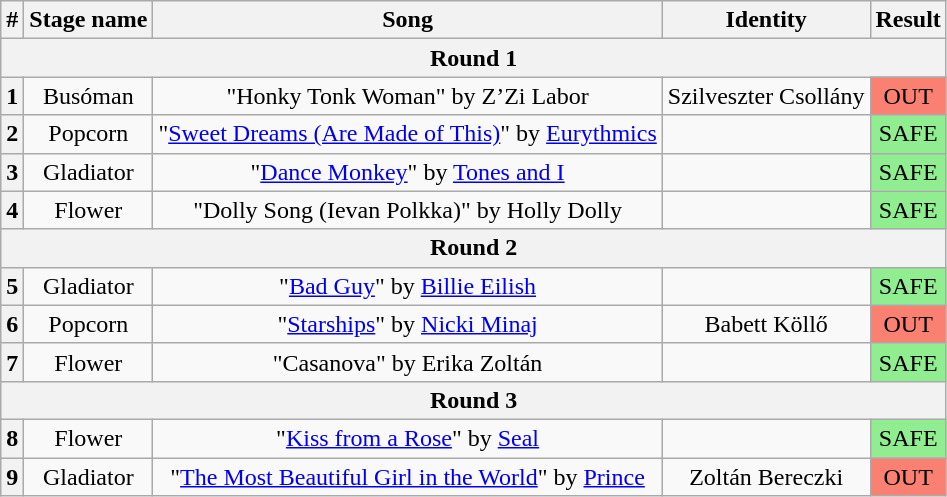<table class="wikitable plainrowheaders" style="text-align: center;">
<tr>
<th>#</th>
<th>Stage name</th>
<th>Song</th>
<th>Identity</th>
<th>Result</th>
</tr>
<tr>
<th colspan="5">Round 1</th>
</tr>
<tr>
<th>1</th>
<td>Busóman</td>
<td>"Honky Tonk Woman" by Z’Zi Labor</td>
<td>Szilveszter Csollány</td>
<td bgcolor=salmon>OUT</td>
</tr>
<tr>
<th>2</th>
<td>Popcorn</td>
<td>"<a href='#'>Sweet Dreams (Are Made of This)</a>" by <a href='#'>Eurythmics</a></td>
<td></td>
<td bgcolor=lightgreen>SAFE</td>
</tr>
<tr>
<th>3</th>
<td>Gladiator</td>
<td>"<a href='#'>Dance Monkey</a>" by <a href='#'>Tones and I</a></td>
<td></td>
<td bgcolor=lightgreen>SAFE</td>
</tr>
<tr>
<th>4</th>
<td>Flower</td>
<td>"Dolly Song (Ievan Polkka)" by Holly Dolly</td>
<td></td>
<td bgcolor=lightgreen>SAFE</td>
</tr>
<tr>
<th colspan="5">Round 2</th>
</tr>
<tr>
<th>5</th>
<td>Gladiator</td>
<td>"<a href='#'>Bad Guy</a>" by <a href='#'>Billie Eilish</a></td>
<td></td>
<td bgcolor=lightgreen>SAFE</td>
</tr>
<tr>
<th>6</th>
<td>Popcorn</td>
<td>"<a href='#'>Starships</a>" by <a href='#'>Nicki Minaj</a></td>
<td>Babett Köllő</td>
<td bgcolor=salmon>OUT</td>
</tr>
<tr>
<th>7</th>
<td>Flower</td>
<td>"Casanova" by Erika Zoltán</td>
<td></td>
<td bgcolor=lightgreen>SAFE</td>
</tr>
<tr>
<th colspan="5">Round 3</th>
</tr>
<tr>
<th>8</th>
<td>Flower</td>
<td>"<a href='#'>Kiss from a Rose</a>" by <a href='#'>Seal</a></td>
<td></td>
<td bgcolor=lightgreen>SAFE</td>
</tr>
<tr>
<th>9</th>
<td>Gladiator</td>
<td>"<a href='#'>The Most Beautiful Girl in the World</a>" by <a href='#'>Prince</a></td>
<td>Zoltán Bereczki</td>
<td bgcolor=salmon>OUT</td>
</tr>
</table>
